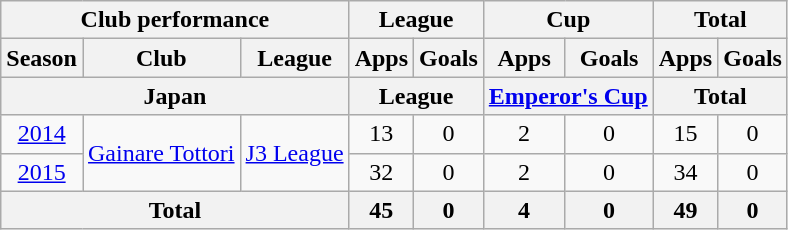<table class="wikitable" style="text-align:center;">
<tr>
<th colspan=3>Club performance</th>
<th colspan=2>League</th>
<th colspan=2>Cup</th>
<th colspan=2>Total</th>
</tr>
<tr>
<th>Season</th>
<th>Club</th>
<th>League</th>
<th>Apps</th>
<th>Goals</th>
<th>Apps</th>
<th>Goals</th>
<th>Apps</th>
<th>Goals</th>
</tr>
<tr>
<th colspan=3>Japan</th>
<th colspan=2>League</th>
<th colspan=2><a href='#'>Emperor's Cup</a></th>
<th colspan=2>Total</th>
</tr>
<tr>
<td><a href='#'>2014</a></td>
<td rowspan="2"><a href='#'>Gainare Tottori</a></td>
<td rowspan="2"><a href='#'>J3 League</a></td>
<td>13</td>
<td>0</td>
<td>2</td>
<td>0</td>
<td>15</td>
<td>0</td>
</tr>
<tr>
<td><a href='#'>2015</a></td>
<td>32</td>
<td>0</td>
<td>2</td>
<td>0</td>
<td>34</td>
<td>0</td>
</tr>
<tr>
<th colspan=3>Total</th>
<th>45</th>
<th>0</th>
<th>4</th>
<th>0</th>
<th>49</th>
<th>0</th>
</tr>
</table>
